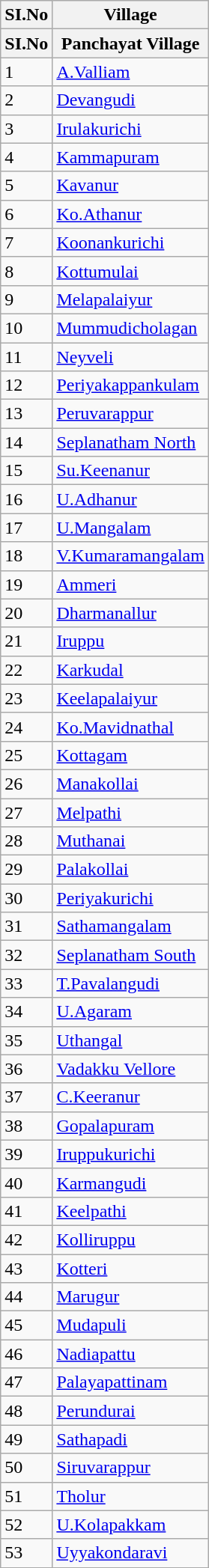<table class="wikitable">
<tr>
<th>SI.No</th>
<th>Village</th>
</tr>
<tr>
<th>SI.No</th>
<th>Panchayat Village</th>
</tr>
<tr>
<td>1</td>
<td><a href='#'>A.Valliam</a></td>
</tr>
<tr>
<td>2</td>
<td><a href='#'>Devangudi</a></td>
</tr>
<tr>
<td>3</td>
<td><a href='#'>Irulakurichi</a></td>
</tr>
<tr>
<td>4</td>
<td><a href='#'>Kammapuram</a></td>
</tr>
<tr>
<td>5</td>
<td><a href='#'>Kavanur</a></td>
</tr>
<tr>
<td>6</td>
<td><a href='#'>Ko.Athanur</a></td>
</tr>
<tr>
<td>7</td>
<td><a href='#'>Koonankurichi</a></td>
</tr>
<tr>
<td>8</td>
<td><a href='#'>Kottumulai</a></td>
</tr>
<tr>
<td>9</td>
<td><a href='#'>Melapalaiyur</a></td>
</tr>
<tr>
<td>10</td>
<td><a href='#'>Mummudicholagan</a></td>
</tr>
<tr>
<td>11</td>
<td><a href='#'>Neyveli</a></td>
</tr>
<tr>
<td>12</td>
<td><a href='#'>Periyakappankulam</a></td>
</tr>
<tr>
<td>13</td>
<td><a href='#'>Peruvarappur</a></td>
</tr>
<tr>
<td>14</td>
<td><a href='#'>Seplanatham North</a></td>
</tr>
<tr>
<td>15</td>
<td><a href='#'>Su.Keenanur</a></td>
</tr>
<tr>
<td>16</td>
<td><a href='#'>U.Adhanur</a></td>
</tr>
<tr>
<td>17</td>
<td><a href='#'>U.Mangalam</a></td>
</tr>
<tr>
<td>18</td>
<td><a href='#'>V.Kumaramangalam</a></td>
</tr>
<tr>
<td>19</td>
<td><a href='#'>Ammeri</a></td>
</tr>
<tr>
<td>20</td>
<td><a href='#'>Dharmanallur</a></td>
</tr>
<tr>
<td>21</td>
<td><a href='#'>Iruppu</a></td>
</tr>
<tr>
<td>22</td>
<td><a href='#'>Karkudal</a></td>
</tr>
<tr>
<td>23</td>
<td><a href='#'>Keelapalaiyur</a></td>
</tr>
<tr>
<td>24</td>
<td><a href='#'>Ko.Mavidnathal</a></td>
</tr>
<tr>
<td>25</td>
<td><a href='#'>Kottagam</a></td>
</tr>
<tr>
<td>26</td>
<td><a href='#'>Manakollai</a></td>
</tr>
<tr>
<td>27</td>
<td><a href='#'>Melpathi</a></td>
</tr>
<tr>
<td>28</td>
<td><a href='#'>Muthanai</a></td>
</tr>
<tr>
<td>29</td>
<td><a href='#'>Palakollai</a></td>
</tr>
<tr>
<td>30</td>
<td><a href='#'>Periyakurichi</a></td>
</tr>
<tr>
<td>31</td>
<td><a href='#'>Sathamangalam</a></td>
</tr>
<tr>
<td>32</td>
<td><a href='#'>Seplanatham South</a></td>
</tr>
<tr>
<td>33</td>
<td><a href='#'>T.Pavalangudi</a></td>
</tr>
<tr>
<td>34</td>
<td><a href='#'>U.Agaram</a></td>
</tr>
<tr>
<td>35</td>
<td><a href='#'>Uthangal</a></td>
</tr>
<tr>
<td>36</td>
<td><a href='#'>Vadakku Vellore</a></td>
</tr>
<tr>
<td>37</td>
<td><a href='#'>C.Keeranur</a></td>
</tr>
<tr>
<td>38</td>
<td><a href='#'>Gopalapuram</a></td>
</tr>
<tr>
<td>39</td>
<td><a href='#'>Iruppukurichi</a></td>
</tr>
<tr>
<td>40</td>
<td><a href='#'>Karmangudi</a></td>
</tr>
<tr>
<td>41</td>
<td><a href='#'>Keelpathi</a></td>
</tr>
<tr>
<td>42</td>
<td><a href='#'>Kolliruppu</a></td>
</tr>
<tr>
<td>43</td>
<td><a href='#'>Kotteri</a></td>
</tr>
<tr>
<td>44</td>
<td><a href='#'>Marugur</a></td>
</tr>
<tr>
<td>45</td>
<td><a href='#'>Mudapuli</a></td>
</tr>
<tr>
<td>46</td>
<td><a href='#'>Nadiapattu</a></td>
</tr>
<tr>
<td>47</td>
<td><a href='#'>Palayapattinam</a></td>
</tr>
<tr>
<td>48</td>
<td><a href='#'>Perundurai</a></td>
</tr>
<tr>
<td>49</td>
<td><a href='#'>Sathapadi</a></td>
</tr>
<tr>
<td>50</td>
<td><a href='#'>Siruvarappur</a></td>
</tr>
<tr>
<td>51</td>
<td><a href='#'>Tholur</a></td>
</tr>
<tr>
<td>52</td>
<td><a href='#'>U.Kolapakkam</a></td>
</tr>
<tr>
<td>53</td>
<td><a href='#'>Uyyakondaravi</a></td>
</tr>
<tr>
</tr>
</table>
